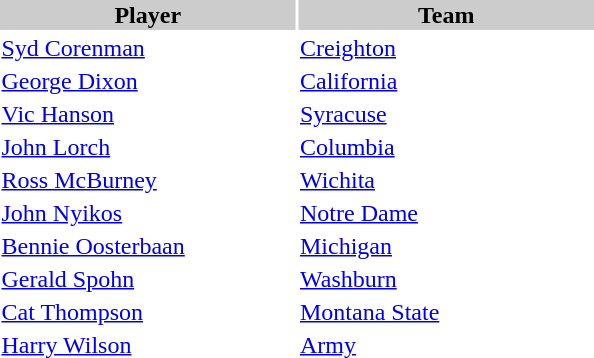<table style="width:400px" "border:'1' 'solid' 'gray'">
<tr>
<th bgcolor="#CCCCCC" style="width:50%">Player</th>
<th bgcolor="#CCCCCC" style="width:50%">Team</th>
</tr>
<tr>
<td><a href='#'>Syd Corenman</a></td>
<td><a href='#'>Creighton</a></td>
</tr>
<tr>
<td><a href='#'>George Dixon</a></td>
<td><a href='#'>California</a></td>
</tr>
<tr>
<td><a href='#'>Vic Hanson</a></td>
<td><a href='#'>Syracuse</a></td>
</tr>
<tr>
<td><a href='#'>John Lorch</a></td>
<td><a href='#'>Columbia</a></td>
</tr>
<tr>
<td><a href='#'>Ross McBurney</a></td>
<td><a href='#'>Wichita</a></td>
</tr>
<tr>
<td><a href='#'>John Nyikos</a></td>
<td><a href='#'>Notre Dame</a></td>
</tr>
<tr>
<td><a href='#'>Bennie Oosterbaan</a></td>
<td><a href='#'>Michigan</a></td>
</tr>
<tr>
<td><a href='#'>Gerald Spohn</a></td>
<td><a href='#'>Washburn</a></td>
</tr>
<tr>
<td><a href='#'>Cat Thompson</a></td>
<td><a href='#'>Montana State</a></td>
</tr>
<tr>
<td><a href='#'>Harry Wilson</a></td>
<td><a href='#'>Army</a></td>
</tr>
</table>
